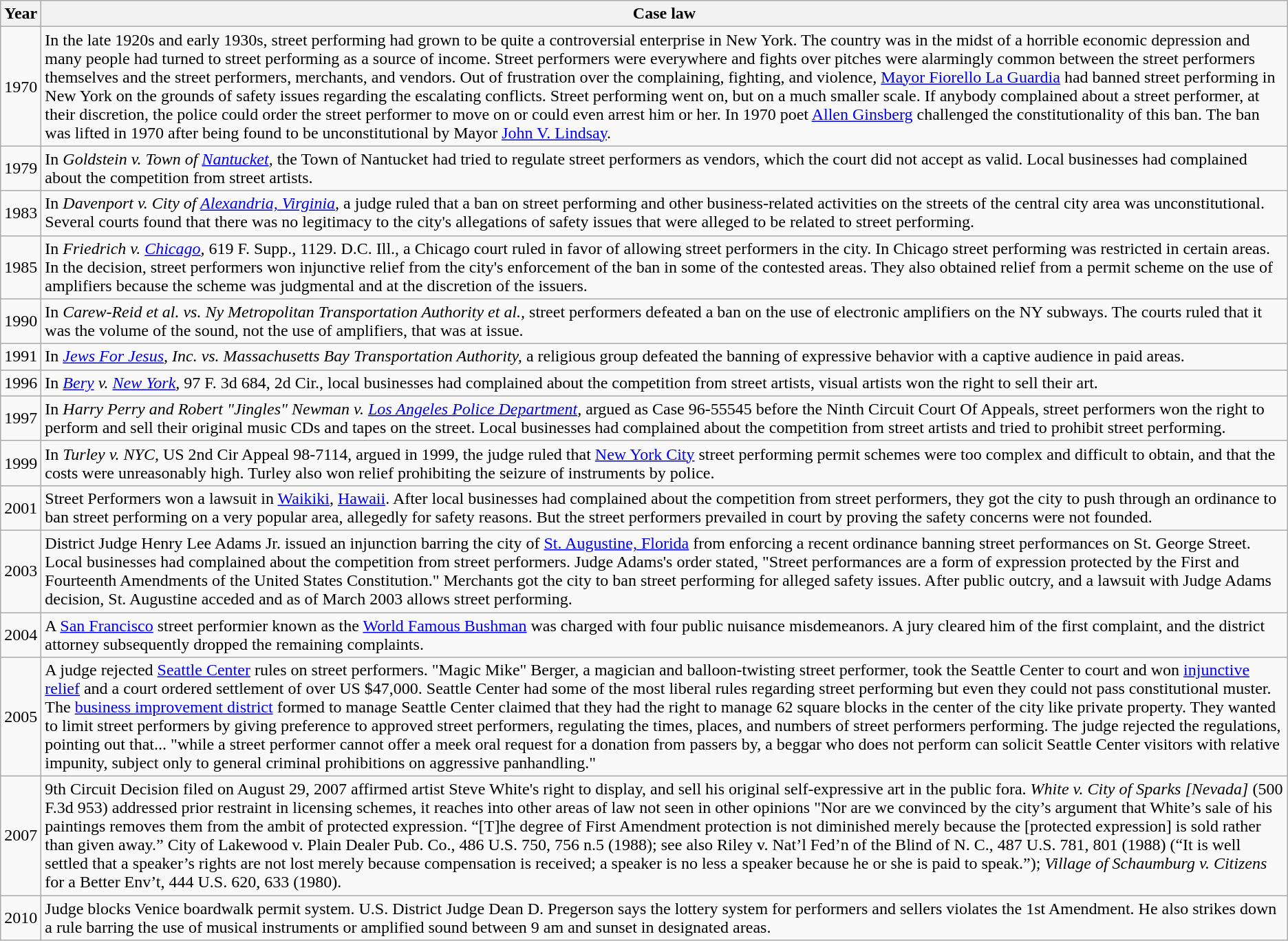<table class="wikitable">
<tr>
<th>Year</th>
<th>Case law</th>
</tr>
<tr>
<td>1970</td>
<td>In the late 1920s and early 1930s, street performing had grown to be quite a controversial enterprise in New York. The country was in the midst of a horrible economic depression and many people had turned to street performing as a source of income. Street performers were everywhere and fights over pitches were alarmingly common between the street performers themselves and the street performers, merchants, and vendors. Out of frustration over the complaining, fighting, and violence, <a href='#'>Mayor Fiorello La Guardia</a> had banned street performing in New York on the grounds of safety issues regarding the escalating conflicts. Street performing went on, but on a much smaller scale. If anybody complained about a street performer, at their discretion, the police could order the street performer to move on or could even arrest him or her. In 1970 poet <a href='#'>Allen Ginsberg</a> challenged the constitutionality of this ban. The ban was lifted in 1970 after being found to be unconstitutional by Mayor <a href='#'>John V. Lindsay</a>.</td>
</tr>
<tr>
<td>1979</td>
<td>In <em>Goldstein v. Town of <a href='#'>Nantucket</a>,</em> the Town of Nantucket had tried to regulate street performers as vendors, which the court did not accept as valid. Local businesses had complained about the competition from street artists.</td>
</tr>
<tr>
<td>1983</td>
<td>In <em>Davenport v. City of <a href='#'>Alexandria, Virginia</a>,</em> a judge ruled that a ban on street performing and other business-related activities on the streets of the central city area was unconstitutional. Several courts found that there was no legitimacy to the city's allegations of safety issues that were alleged to be related to street performing.</td>
</tr>
<tr>
<td>1985</td>
<td>In <em>Friedrich v. <a href='#'>Chicago</a>,</em> 619 F. Supp., 1129. D.C. Ill., a Chicago court ruled in favor of allowing street performers in the city. In Chicago street performing was restricted in certain areas. In the decision, street performers won injunctive relief from the city's enforcement of the ban in some of the contested areas. They also obtained relief from a permit scheme on the use of amplifiers because the scheme was judgmental and at the discretion of the issuers.</td>
</tr>
<tr>
<td>1990</td>
<td>In <em>Carew-Reid et al. vs. Ny Metropolitan Transportation Authority et al.,</em> street performers defeated a ban on the use of electronic amplifiers on the NY subways. The courts ruled that it was the volume of the sound, not the use of amplifiers, that was at issue.</td>
</tr>
<tr>
<td>1991</td>
<td>In <em><a href='#'>Jews For Jesus</a>, Inc. vs. Massachusetts Bay Transportation Authority,</em> a religious group defeated the banning of expressive behavior with a captive audience in paid areas.</td>
</tr>
<tr>
<td>1996</td>
<td>In <em><a href='#'>Bery</a> v. <a href='#'>New York</a>,</em> 97 F. 3d 684, 2d Cir., local businesses had complained about the competition from street artists, visual artists won the right to sell their art.</td>
</tr>
<tr>
<td>1997</td>
<td>In <em>Harry Perry and Robert "Jingles" Newman v. <a href='#'>Los Angeles Police Department</a>,</em> argued as Case 96-55545 before the Ninth Circuit Court Of Appeals, street performers won the right to perform and sell their original music CDs and tapes on the street. Local businesses had complained about the competition from street artists and tried to prohibit street performing.</td>
</tr>
<tr>
<td>1999</td>
<td>In <em>Turley v. NYC,</em> US 2nd Cir Appeal 98-7114, argued in 1999, the judge ruled that <a href='#'>New York City</a> street performing permit schemes were too complex and difficult to obtain, and that the costs were unreasonably high. Turley also won relief prohibiting the seizure of instruments by police.</td>
</tr>
<tr>
<td>2001</td>
<td>Street Performers won a lawsuit in <a href='#'>Waikiki</a>, <a href='#'>Hawaii</a>. After local businesses had complained about the competition from street performers, they got the city to push through an ordinance to ban street performing on a very popular area, allegedly for safety reasons. But the street performers prevailed in court by proving the safety concerns were not founded.</td>
</tr>
<tr>
<td>2003</td>
<td>District Judge Henry Lee Adams Jr. issued an injunction barring the city of <a href='#'>St. Augustine, Florida</a> from enforcing a recent ordinance banning street performances on St. George Street. Local businesses had complained about the competition from street performers. Judge Adams's order stated, "Street performances are a form of expression protected by the First and Fourteenth Amendments of the United States Constitution." Merchants got the city to ban street performing for alleged safety issues. After public outcry, and a lawsuit with Judge Adams decision, St. Augustine acceded and as of March 2003 allows street performing.</td>
</tr>
<tr>
<td>2004</td>
<td>A <a href='#'>San Francisco</a> street performier known as the <a href='#'>World Famous Bushman</a> was charged with four public nuisance misdemeanors. A jury cleared him of the first complaint, and the district attorney subsequently dropped the remaining complaints.</td>
</tr>
<tr>
<td>2005</td>
<td>A judge rejected <a href='#'>Seattle Center</a> rules on street performers. "Magic Mike" Berger, a magician and balloon-twisting street performer, took the Seattle Center to court and won <a href='#'>injunctive relief</a> and a court ordered settlement of over US $47,000. Seattle Center had some of the most liberal rules regarding street performing but even they could not pass constitutional muster. The <a href='#'>business improvement district</a> formed to manage Seattle Center claimed that they had the right to manage 62 square blocks in the center of the city like private property. They wanted to limit street performers by giving preference to approved street performers, regulating the times, places, and numbers of street performers performing. The judge rejected the regulations, pointing out that... "while a street performer cannot offer a meek oral request for a donation from passers by, a beggar who does not perform can solicit Seattle Center visitors with relative impunity, subject only to general criminal prohibitions on aggressive panhandling."</td>
</tr>
<tr>
<td>2007</td>
<td>9th Circuit Decision filed on August 29, 2007 affirmed artist Steve White's right to display, and sell his original self-expressive art in the public fora. <em>White v. City of Sparks [Nevada]</em> (500 F.3d 953) addressed prior restraint in licensing schemes, it reaches into other areas of law not seen in other opinions "Nor are we convinced by the city’s argument that White’s sale of his paintings removes them from the ambit of protected expression. “[T]he degree of First Amendment protection is not diminished merely because the [protected expression] is sold rather than given away.” City of Lakewood v. Plain Dealer Pub. Co., 486 U.S. 750, 756 n.5 (1988); see also Riley v. Nat’l Fed’n of the Blind of N. C., 487 U.S. 781, 801 (1988) (“It is well settled that a speaker’s rights are not lost merely because compensation is received; a speaker is no less a speaker because he or she is paid to speak.”); <em>Village of Schaumburg v. Citizens</em> for a Better Env’t, 444 U.S. 620, 633 (1980).</td>
</tr>
<tr>
<td>2010</td>
<td>Judge blocks Venice boardwalk permit system. U.S. District Judge Dean D. Pregerson says the lottery system for performers and sellers violates the 1st Amendment. He also strikes down a rule barring the use of musical instruments or amplified sound between 9 am and sunset in designated areas.</td>
</tr>
</table>
